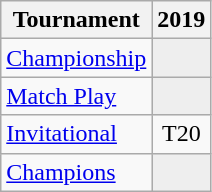<table class="wikitable" style="text-align:center;">
<tr>
<th>Tournament</th>
<th>2019</th>
</tr>
<tr>
<td align="left"><a href='#'>Championship</a></td>
<td style="background:#eeeeee;"></td>
</tr>
<tr>
<td align="left"><a href='#'>Match Play</a></td>
<td style="background:#eeeeee;"></td>
</tr>
<tr>
<td align="left"><a href='#'>Invitational</a></td>
<td>T20</td>
</tr>
<tr>
<td align="left"><a href='#'>Champions</a></td>
<td style="background:#eeeeee;"></td>
</tr>
</table>
